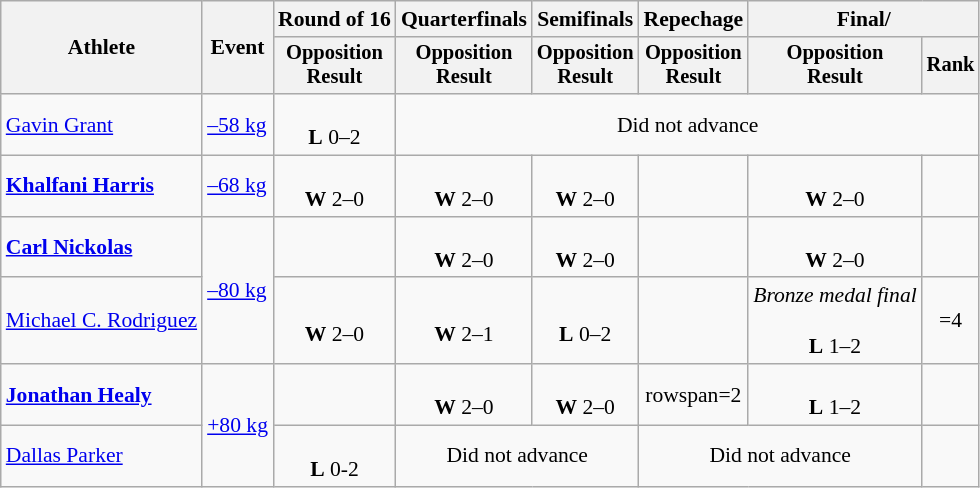<table class=wikitable style=font-size:90%;text-align:center>
<tr>
<th rowspan=2>Athlete</th>
<th rowspan=2>Event</th>
<th>Round of 16</th>
<th>Quarterfinals</th>
<th>Semifinals</th>
<th>Repechage</th>
<th colspan=2>Final/ </th>
</tr>
<tr style=font-size:95%>
<th>Opposition<br>Result</th>
<th>Opposition<br>Result</th>
<th>Opposition<br>Result</th>
<th>Opposition<br>Result</th>
<th>Opposition<br>Result</th>
<th>Rank</th>
</tr>
<tr>
<td align=left><a href='#'>Gavin Grant</a></td>
<td align=left><a href='#'>–58 kg</a></td>
<td><br><strong>L</strong> 0–2</td>
<td colspan=5>Did not advance</td>
</tr>
<tr>
<td align=left><strong><a href='#'>Khalfani Harris</a> </strong></td>
<td align=left><a href='#'>–68 kg</a></td>
<td><br><strong>W</strong> 2–0</td>
<td><br><strong>W</strong> 2–0</td>
<td><br><strong>W</strong> 2–0</td>
<td></td>
<td><br><strong>W</strong> 2–0</td>
<td></td>
</tr>
<tr>
<td align=left><strong><a href='#'>Carl Nickolas</a></strong></td>
<td align=left rowspan=2><a href='#'>–80 kg</a></td>
<td></td>
<td><br><strong>W</strong> 2–0</td>
<td><br><strong>W</strong> 2–0</td>
<td></td>
<td><br><strong>W</strong> 2–0</td>
<td></td>
</tr>
<tr>
<td align=left><a href='#'>Michael C. Rodriguez</a></td>
<td><br><strong>W</strong> 2–0</td>
<td><br><strong>W</strong> 2–1</td>
<td><br><strong>L</strong> 0–2</td>
<td></td>
<td><em>Bronze medal final</em><br><br><strong>L</strong> 1–2</td>
<td>=4</td>
</tr>
<tr>
<td align=left><strong><a href='#'>Jonathan Healy</a></strong></td>
<td align=left rowspan=2><a href='#'>+80 kg</a></td>
<td></td>
<td><br><strong>W</strong> 2–0</td>
<td><br><strong>W</strong> 2–0</td>
<td>rowspan=2 </td>
<td><br><strong>L</strong> 1–2</td>
<td></td>
</tr>
<tr>
<td align=left><a href='#'>Dallas Parker</a></td>
<td><br><strong>L</strong> 0-2</td>
<td colspan=2>Did not advance</td>
<td colspan=2>Did not advance</td>
</tr>
</table>
